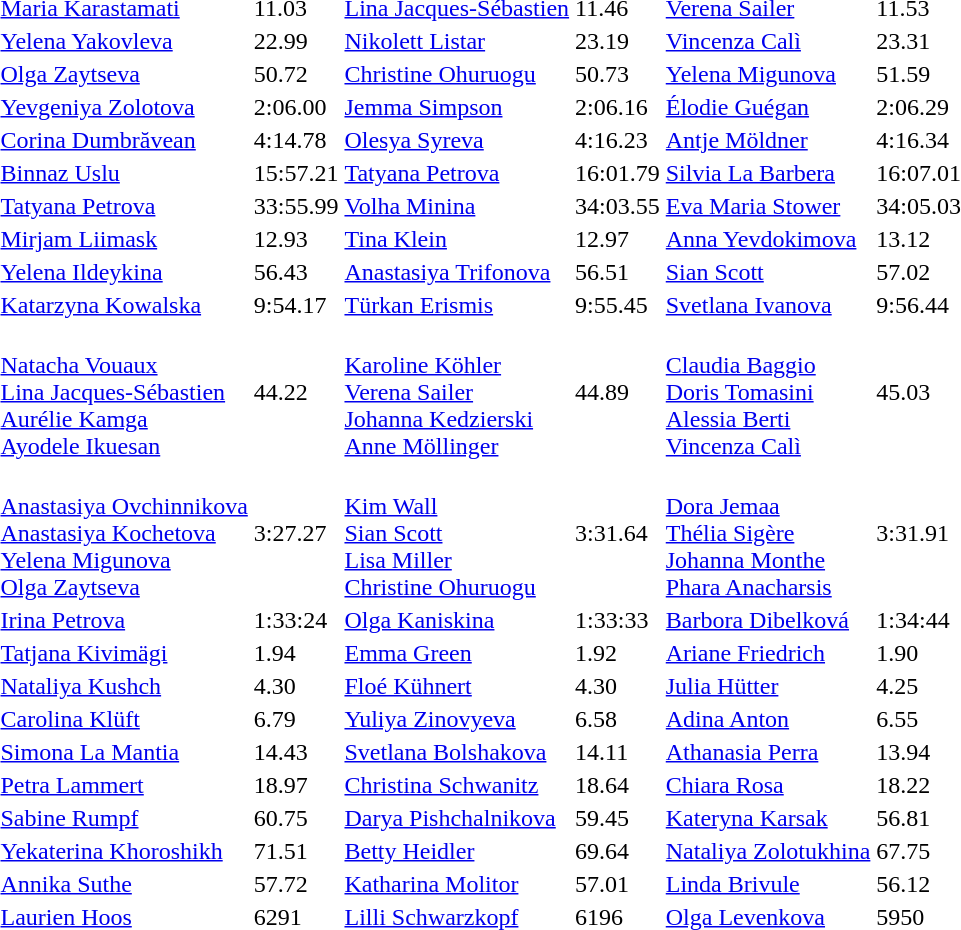<table>
<tr>
<td></td>
<td><a href='#'>Maria Karastamati</a> <br>  <em></em></td>
<td>11.03</td>
<td><a href='#'>Lina Jacques-Sébastien</a> <br>  <em></em></td>
<td>11.46</td>
<td><a href='#'>Verena Sailer</a> <br>  <em></em></td>
<td>11.53</td>
</tr>
<tr>
<td></td>
<td><a href='#'>Yelena Yakovleva</a> <br>  <em></em></td>
<td>22.99</td>
<td><a href='#'>Nikolett Listar</a> <br>  <em></em></td>
<td>23.19</td>
<td><a href='#'>Vincenza Calì</a> <br>  <em></em></td>
<td>23.31</td>
</tr>
<tr>
<td></td>
<td><a href='#'>Olga Zaytseva</a> <br>  <em></em></td>
<td>50.72</td>
<td><a href='#'>Christine Ohuruogu</a> <br>  <em></em></td>
<td>50.73</td>
<td><a href='#'>Yelena Migunova</a> <br>  <em></em></td>
<td>51.59</td>
</tr>
<tr>
<td></td>
<td><a href='#'>Yevgeniya Zolotova</a> <br>  <em></em></td>
<td>2:06.00</td>
<td><a href='#'>Jemma Simpson</a> <br>  <em></em></td>
<td>2:06.16</td>
<td><a href='#'>Élodie Guégan</a> <br>  <em></em></td>
<td>2:06.29</td>
</tr>
<tr>
<td></td>
<td><a href='#'>Corina Dumbrăvean</a> <br>  <em></em></td>
<td>4:14.78</td>
<td><a href='#'>Olesya Syreva</a> <br>  <em></em></td>
<td>4:16.23</td>
<td><a href='#'>Antje Möldner</a> <br> <em></em></td>
<td>4:16.34</td>
</tr>
<tr>
<td></td>
<td><a href='#'>Binnaz Uslu</a> <br>  <em></em></td>
<td>15:57.21</td>
<td><a href='#'>Tatyana Petrova</a> <br>  <em></em></td>
<td>16:01.79</td>
<td><a href='#'>Silvia La Barbera</a> <br>  <em></em></td>
<td>16:07.01</td>
</tr>
<tr>
<td></td>
<td><a href='#'>Tatyana Petrova</a> <br>  <em></em></td>
<td>33:55.99</td>
<td><a href='#'>Volha Minina</a> <br>  <em></em></td>
<td>34:03.55</td>
<td><a href='#'>Eva Maria Stower</a> <br>  <em></em></td>
<td>34:05.03</td>
</tr>
<tr>
<td></td>
<td><a href='#'>Mirjam Liimask</a> <br>  <em></em></td>
<td>12.93</td>
<td><a href='#'>Tina Klein</a> <br>  <em></em></td>
<td>12.97</td>
<td><a href='#'>Anna Yevdokimova</a> <br>  <em></em></td>
<td>13.12</td>
</tr>
<tr>
<td></td>
<td><a href='#'>Yelena Ildeykina</a> <br>  <em></em></td>
<td>56.43</td>
<td><a href='#'>Anastasiya Trifonova</a> <br>  <em></em></td>
<td>56.51</td>
<td><a href='#'>Sian Scott</a> <br>  <em></em></td>
<td>57.02</td>
</tr>
<tr>
<td></td>
<td><a href='#'>Katarzyna Kowalska</a> <br>  <em></em></td>
<td>9:54.17</td>
<td><a href='#'>Türkan Erismis</a> <br>  <em></em></td>
<td>9:55.45</td>
<td><a href='#'>Svetlana Ivanova</a> <br>  <em></em></td>
<td>9:56.44</td>
</tr>
<tr>
<td></td>
<td><em></em><br><a href='#'>Natacha Vouaux</a><br><a href='#'>Lina Jacques-Sébastien</a><br><a href='#'>Aurélie Kamga</a><br><a href='#'>Ayodele Ikuesan</a></td>
<td>44.22</td>
<td><em></em><br><a href='#'>Karoline Köhler</a><br><a href='#'>Verena Sailer</a><br><a href='#'>Johanna Kedzierski</a> <br><a href='#'>Anne Möllinger</a></td>
<td>44.89</td>
<td><em></em> <br><a href='#'>Claudia Baggio</a><br><a href='#'>Doris Tomasini</a><br><a href='#'>Alessia Berti</a><br><a href='#'>Vincenza Calì</a></td>
<td>45.03</td>
</tr>
<tr>
<td></td>
<td><em></em> <br> <a href='#'>Anastasiya Ovchinnikova</a><br><a href='#'>Anastasiya Kochetova</a><br><a href='#'>Yelena Migunova</a><br><a href='#'>Olga Zaytseva</a></td>
<td>3:27.27</td>
<td><em></em><br><a href='#'>Kim Wall</a><br><a href='#'>Sian Scott</a><br><a href='#'>Lisa Miller</a><br><a href='#'>Christine Ohuruogu</a></td>
<td>3:31.64</td>
<td><em></em> <br><a href='#'>Dora Jemaa</a><br><a href='#'>Thélia Sigère</a><br><a href='#'>Johanna Monthe</a><br><a href='#'>Phara Anacharsis</a></td>
<td>3:31.91</td>
</tr>
<tr>
<td></td>
<td><a href='#'>Irina Petrova</a> <br> <em></em></td>
<td>1:33:24</td>
<td><a href='#'>Olga Kaniskina</a> <br> <em></em></td>
<td>1:33:33</td>
<td><a href='#'>Barbora Dibelková</a> <br> <em></em></td>
<td>1:34:44</td>
</tr>
<tr>
<td></td>
<td><a href='#'>Tatjana Kivimägi</a> <br> <em></em></td>
<td>1.94</td>
<td><a href='#'>Emma Green</a> <br> <em></em></td>
<td>1.92</td>
<td><a href='#'>Ariane Friedrich</a> <br>  <em></em></td>
<td>1.90</td>
</tr>
<tr>
<td></td>
<td><a href='#'>Nataliya Kushch</a> <br>  <em></em></td>
<td>4.30</td>
<td><a href='#'>Floé Kühnert</a> <br>  <em></em></td>
<td>4.30</td>
<td><a href='#'>Julia Hütter</a> <br>  <em></em></td>
<td>4.25</td>
</tr>
<tr>
<td></td>
<td><a href='#'>Carolina Klüft</a> <br>  <em></em></td>
<td>6.79</td>
<td><a href='#'>Yuliya Zinovyeva</a> <br>  <em></em></td>
<td>6.58</td>
<td><a href='#'>Adina Anton</a> <br>  <em></em></td>
<td>6.55</td>
</tr>
<tr>
<td></td>
<td><a href='#'>Simona La Mantia</a> <br>  <em></em></td>
<td>14.43</td>
<td><a href='#'>Svetlana Bolshakova</a> <br>  <em></em></td>
<td>14.11</td>
<td><a href='#'>Athanasia Perra</a> <br>  <em></em></td>
<td>13.94</td>
</tr>
<tr>
<td></td>
<td><a href='#'>Petra Lammert</a> <br>  <em></em></td>
<td>18.97</td>
<td><a href='#'>Christina Schwanitz</a> <br>  <em></em></td>
<td>18.64</td>
<td><a href='#'>Chiara Rosa</a> <br>  <em></em></td>
<td>18.22</td>
</tr>
<tr>
<td></td>
<td><a href='#'>Sabine Rumpf</a> <br>  <em></em></td>
<td>60.75</td>
<td><a href='#'>Darya Pishchalnikova</a> <br>  <em></em></td>
<td>59.45</td>
<td><a href='#'>Kateryna Karsak</a> <br>  <em></em></td>
<td>56.81</td>
</tr>
<tr>
<td></td>
<td><a href='#'>Yekaterina Khoroshikh</a><br> <em></em></td>
<td>71.51</td>
<td><a href='#'>Betty Heidler</a> <br> <em></em></td>
<td>69.64</td>
<td><a href='#'>Nataliya Zolotukhina</a> <br> <em></em></td>
<td>67.75</td>
</tr>
<tr>
<td></td>
<td><a href='#'>Annika Suthe</a> <br>  <em></em></td>
<td>57.72</td>
<td><a href='#'>Katharina Molitor</a> <br> <em></em></td>
<td>57.01</td>
<td><a href='#'>Linda Brivule</a> <br> <em></em></td>
<td>56.12</td>
</tr>
<tr>
<td></td>
<td><a href='#'>Laurien Hoos</a> <br> <em></em></td>
<td>6291</td>
<td><a href='#'>Lilli Schwarzkopf</a> <br> <em></em></td>
<td>6196</td>
<td><a href='#'>Olga Levenkova</a> <br> <em></em></td>
<td>5950</td>
</tr>
</table>
